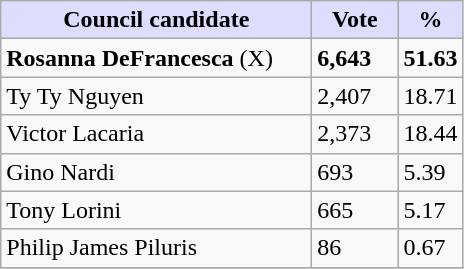<table class="wikitable">
<tr>
<th style="background:#ddf; width:200px;">Council candidate</th>
<th style="background:#ddf; width:50px;">Vote</th>
<th style="background:#ddf; width:30px;">%</th>
</tr>
<tr>
<td><strong>Rosanna DeFrancesca</strong> (X)</td>
<td><strong>6,643</strong></td>
<td><strong>51.63</strong></td>
</tr>
<tr>
<td>Ty Ty Nguyen</td>
<td>2,407</td>
<td>18.71</td>
</tr>
<tr>
<td>Victor Lacaria</td>
<td>2,373</td>
<td>18.44</td>
</tr>
<tr>
<td>Gino Nardi</td>
<td>693</td>
<td>5.39</td>
</tr>
<tr>
<td>Tony Lorini</td>
<td>665</td>
<td>5.17</td>
</tr>
<tr>
<td>Philip James Piluris</td>
<td>86</td>
<td>0.67</td>
</tr>
<tr>
</tr>
</table>
